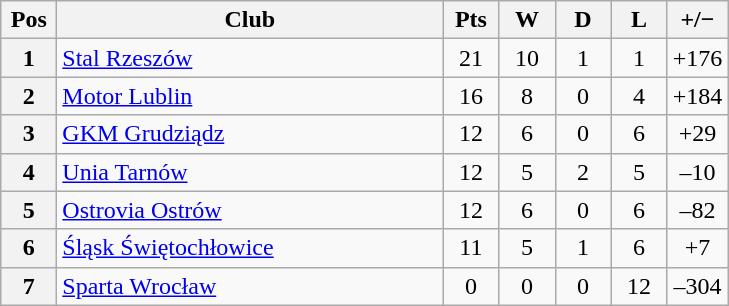<table class="wikitable">
<tr>
<th width=30>Pos</th>
<th width=250>Club</th>
<th width=30>Pts</th>
<th width=30>W</th>
<th width=30>D</th>
<th width=30>L</th>
<th width=30>+/−</th>
</tr>
<tr align=center>
<th>1</th>
<td align=left><a href='#'>Stal Rzeszów</a></td>
<td>21</td>
<td>10</td>
<td>1</td>
<td>1</td>
<td>+176</td>
</tr>
<tr align=center>
<th>2</th>
<td align=left><a href='#'>Motor Lublin</a></td>
<td>16</td>
<td>8</td>
<td>0</td>
<td>4</td>
<td>+184</td>
</tr>
<tr align=center>
<th>3</th>
<td align=left><a href='#'>GKM Grudziądz</a></td>
<td>12</td>
<td>6</td>
<td>0</td>
<td>6</td>
<td>+29</td>
</tr>
<tr align=center>
<th>4</th>
<td align=left><a href='#'>Unia Tarnów</a></td>
<td>12</td>
<td>5</td>
<td>2</td>
<td>5</td>
<td>–10</td>
</tr>
<tr align=center>
<th>5</th>
<td align=left><a href='#'>Ostrovia Ostrów</a></td>
<td>12</td>
<td>6</td>
<td>0</td>
<td>6</td>
<td>–82</td>
</tr>
<tr align=center>
<th>6</th>
<td align=left><a href='#'>Śląsk Świętochłowice</a></td>
<td>11</td>
<td>5</td>
<td>1</td>
<td>6</td>
<td>+7</td>
</tr>
<tr align=center>
<th>7</th>
<td align=left><a href='#'>Sparta Wrocław</a></td>
<td>0</td>
<td>0</td>
<td>0</td>
<td>12</td>
<td>–304</td>
</tr>
</table>
